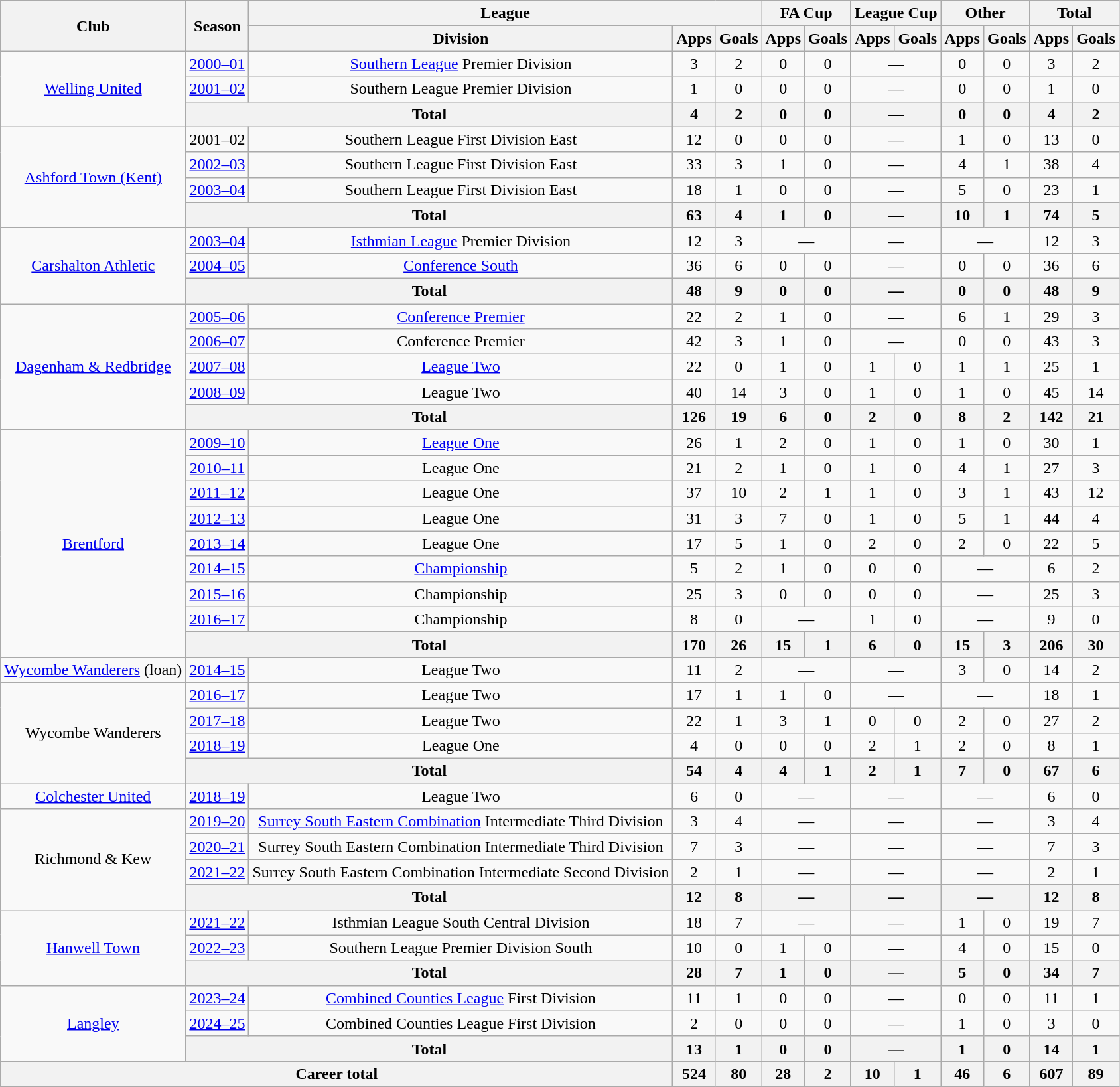<table class="wikitable" style="text-align: center;">
<tr>
<th rowspan="2">Club</th>
<th rowspan="2">Season</th>
<th colspan="3">League</th>
<th colspan="2">FA Cup</th>
<th colspan="2">League Cup</th>
<th colspan="2">Other</th>
<th colspan="2">Total</th>
</tr>
<tr>
<th>Division</th>
<th>Apps</th>
<th>Goals</th>
<th>Apps</th>
<th>Goals</th>
<th>Apps</th>
<th>Goals</th>
<th>Apps</th>
<th>Goals</th>
<th>Apps</th>
<th>Goals</th>
</tr>
<tr>
<td rowspan="3"><a href='#'>Welling United</a></td>
<td><a href='#'>2000–01</a></td>
<td><a href='#'>Southern League</a> Premier Division</td>
<td>3</td>
<td>2</td>
<td>0</td>
<td>0</td>
<td colspan="2">—</td>
<td>0</td>
<td>0</td>
<td>3</td>
<td>2</td>
</tr>
<tr>
<td><a href='#'>2001–02</a></td>
<td>Southern League Premier Division</td>
<td>1</td>
<td>0</td>
<td>0</td>
<td>0</td>
<td colspan="2">—</td>
<td>0</td>
<td>0</td>
<td>1</td>
<td>0</td>
</tr>
<tr>
<th colspan="2">Total</th>
<th>4</th>
<th>2</th>
<th>0</th>
<th>0</th>
<th colspan="2">—</th>
<th>0</th>
<th>0</th>
<th>4</th>
<th>2</th>
</tr>
<tr>
<td rowspan="4"><a href='#'>Ashford Town (Kent)</a></td>
<td>2001–02</td>
<td>Southern League First Division East</td>
<td>12</td>
<td>0</td>
<td>0</td>
<td>0</td>
<td colspan="2">—</td>
<td>1</td>
<td>0</td>
<td>13</td>
<td>0</td>
</tr>
<tr>
<td><a href='#'>2002–03</a></td>
<td>Southern League First Division East</td>
<td>33</td>
<td>3</td>
<td>1</td>
<td>0</td>
<td colspan="2">—</td>
<td>4</td>
<td>1</td>
<td>38</td>
<td>4</td>
</tr>
<tr>
<td><a href='#'>2003–04</a></td>
<td>Southern League First Division East</td>
<td>18</td>
<td>1</td>
<td>0</td>
<td>0</td>
<td colspan="2">—</td>
<td>5</td>
<td>0</td>
<td>23</td>
<td>1</td>
</tr>
<tr>
<th colspan="2">Total</th>
<th>63</th>
<th>4</th>
<th>1</th>
<th>0</th>
<th colspan="2">—</th>
<th>10</th>
<th>1</th>
<th>74</th>
<th>5</th>
</tr>
<tr>
<td rowspan="3"><a href='#'>Carshalton Athletic</a></td>
<td><a href='#'>2003–04</a></td>
<td><a href='#'>Isthmian League</a> Premier Division</td>
<td>12</td>
<td>3</td>
<td colspan="2">—</td>
<td colspan="2">—</td>
<td colspan="2">—</td>
<td>12</td>
<td>3</td>
</tr>
<tr>
<td><a href='#'>2004–05</a></td>
<td><a href='#'>Conference South</a></td>
<td>36</td>
<td>6</td>
<td>0</td>
<td>0</td>
<td colspan="2">—</td>
<td>0</td>
<td>0</td>
<td>36</td>
<td>6</td>
</tr>
<tr>
<th colspan="2">Total</th>
<th>48</th>
<th>9</th>
<th>0</th>
<th>0</th>
<th colspan="2">—</th>
<th>0</th>
<th>0</th>
<th>48</th>
<th>9</th>
</tr>
<tr>
<td rowspan="5"><a href='#'>Dagenham & Redbridge</a></td>
<td><a href='#'>2005–06</a></td>
<td><a href='#'>Conference Premier</a></td>
<td>22</td>
<td>2</td>
<td>1</td>
<td>0</td>
<td colspan="2">—</td>
<td>6</td>
<td>1</td>
<td>29</td>
<td>3</td>
</tr>
<tr>
<td><a href='#'>2006–07</a></td>
<td>Conference Premier</td>
<td>42</td>
<td>3</td>
<td>1</td>
<td>0</td>
<td colspan="2">—</td>
<td>0</td>
<td>0</td>
<td>43</td>
<td>3</td>
</tr>
<tr>
<td><a href='#'>2007–08</a></td>
<td><a href='#'>League Two</a></td>
<td>22</td>
<td>0</td>
<td>1</td>
<td>0</td>
<td>1</td>
<td>0</td>
<td>1</td>
<td>1</td>
<td>25</td>
<td>1</td>
</tr>
<tr>
<td><a href='#'>2008–09</a></td>
<td>League Two</td>
<td>40</td>
<td>14</td>
<td>3</td>
<td>0</td>
<td>1</td>
<td>0</td>
<td>1</td>
<td>0</td>
<td>45</td>
<td>14</td>
</tr>
<tr>
<th colspan="2">Total</th>
<th>126</th>
<th>19</th>
<th>6</th>
<th>0</th>
<th>2</th>
<th>0</th>
<th>8</th>
<th>2</th>
<th>142</th>
<th>21</th>
</tr>
<tr>
<td rowspan="9"><a href='#'>Brentford</a></td>
<td><a href='#'>2009–10</a></td>
<td><a href='#'>League One</a></td>
<td>26</td>
<td>1</td>
<td>2</td>
<td>0</td>
<td>1</td>
<td>0</td>
<td>1</td>
<td>0</td>
<td>30</td>
<td>1</td>
</tr>
<tr>
<td><a href='#'>2010–11</a></td>
<td>League One</td>
<td>21</td>
<td>2</td>
<td>1</td>
<td>0</td>
<td>1</td>
<td>0</td>
<td>4</td>
<td>1</td>
<td>27</td>
<td>3</td>
</tr>
<tr>
<td><a href='#'>2011–12</a></td>
<td>League One</td>
<td>37</td>
<td>10</td>
<td>2</td>
<td>1</td>
<td>1</td>
<td>0</td>
<td>3</td>
<td>1</td>
<td>43</td>
<td>12</td>
</tr>
<tr>
<td><a href='#'>2012–13</a></td>
<td>League One</td>
<td>31</td>
<td>3</td>
<td>7</td>
<td>0</td>
<td>1</td>
<td>0</td>
<td>5</td>
<td>1</td>
<td>44</td>
<td>4</td>
</tr>
<tr>
<td><a href='#'>2013–14</a></td>
<td>League One</td>
<td>17</td>
<td>5</td>
<td>1</td>
<td>0</td>
<td>2</td>
<td>0</td>
<td>2</td>
<td>0</td>
<td>22</td>
<td>5</td>
</tr>
<tr>
<td><a href='#'>2014–15</a></td>
<td><a href='#'>Championship</a></td>
<td>5</td>
<td>2</td>
<td>1</td>
<td>0</td>
<td>0</td>
<td>0</td>
<td colspan="2">—</td>
<td>6</td>
<td>2</td>
</tr>
<tr>
<td><a href='#'>2015–16</a></td>
<td>Championship</td>
<td>25</td>
<td>3</td>
<td>0</td>
<td>0</td>
<td>0</td>
<td>0</td>
<td colspan="2">—</td>
<td>25</td>
<td>3</td>
</tr>
<tr>
<td><a href='#'>2016–17</a></td>
<td>Championship</td>
<td>8</td>
<td>0</td>
<td colspan="2">—</td>
<td>1</td>
<td>0</td>
<td colspan="2">—</td>
<td>9</td>
<td>0</td>
</tr>
<tr>
<th colspan="2">Total</th>
<th>170</th>
<th>26</th>
<th>15</th>
<th>1</th>
<th>6</th>
<th>0</th>
<th>15</th>
<th>3</th>
<th>206</th>
<th>30</th>
</tr>
<tr>
<td><a href='#'>Wycombe Wanderers</a> (loan)</td>
<td><a href='#'>2014–15</a></td>
<td>League Two</td>
<td>11</td>
<td>2</td>
<td colspan="2">—</td>
<td colspan="2">—</td>
<td>3</td>
<td>0</td>
<td>14</td>
<td>2</td>
</tr>
<tr>
<td rowspan="4">Wycombe Wanderers</td>
<td><a href='#'>2016–17</a></td>
<td>League Two</td>
<td>17</td>
<td>1</td>
<td>1</td>
<td>0</td>
<td colspan="2">—</td>
<td colspan="2">—</td>
<td>18</td>
<td>1</td>
</tr>
<tr>
<td><a href='#'>2017–18</a></td>
<td>League Two</td>
<td>22</td>
<td>1</td>
<td>3</td>
<td>1</td>
<td>0</td>
<td>0</td>
<td>2</td>
<td>0</td>
<td>27</td>
<td>2</td>
</tr>
<tr>
<td><a href='#'>2018–19</a></td>
<td>League One</td>
<td>4</td>
<td>0</td>
<td>0</td>
<td>0</td>
<td>2</td>
<td>1</td>
<td>2</td>
<td>0</td>
<td>8</td>
<td>1</td>
</tr>
<tr>
<th colspan="2">Total</th>
<th>54</th>
<th>4</th>
<th>4</th>
<th>1</th>
<th>2</th>
<th>1</th>
<th>7</th>
<th>0</th>
<th>67</th>
<th>6</th>
</tr>
<tr>
<td><a href='#'>Colchester United</a></td>
<td><a href='#'>2018–19</a></td>
<td>League Two</td>
<td>6</td>
<td>0</td>
<td colspan="2">—</td>
<td colspan="2">—</td>
<td colspan="2">—</td>
<td>6</td>
<td>0</td>
</tr>
<tr>
<td rowspan="4">Richmond & Kew</td>
<td><a href='#'>2019–20</a></td>
<td><a href='#'>Surrey South Eastern Combination</a> Intermediate Third Division</td>
<td>3</td>
<td>4</td>
<td colspan="2">—</td>
<td colspan="2">—</td>
<td colspan="2">—</td>
<td>3</td>
<td>4</td>
</tr>
<tr>
<td><a href='#'>2020–21</a></td>
<td>Surrey South Eastern Combination Intermediate Third Division</td>
<td>7</td>
<td>3</td>
<td colspan="2">—</td>
<td colspan="2">—</td>
<td colspan="2">—</td>
<td>7</td>
<td>3</td>
</tr>
<tr>
<td><a href='#'>2021–22</a></td>
<td>Surrey South Eastern Combination Intermediate Second Division</td>
<td>2</td>
<td>1</td>
<td colspan="2">—</td>
<td colspan="2">—</td>
<td colspan="2">—</td>
<td>2</td>
<td>1</td>
</tr>
<tr>
<th colspan="2">Total</th>
<th>12</th>
<th>8</th>
<th colspan="2">—</th>
<th colspan="2">—</th>
<th colspan="2">—</th>
<th>12</th>
<th>8</th>
</tr>
<tr>
<td rowspan="3"><a href='#'>Hanwell Town</a></td>
<td><a href='#'>2021–22</a></td>
<td>Isthmian League South Central Division</td>
<td>18</td>
<td>7</td>
<td colspan="2">—</td>
<td colspan="2">—</td>
<td>1</td>
<td>0</td>
<td>19</td>
<td>7</td>
</tr>
<tr>
<td><a href='#'>2022–23</a></td>
<td>Southern League Premier Division South</td>
<td>10</td>
<td>0</td>
<td>1</td>
<td>0</td>
<td colspan="2">—</td>
<td>4</td>
<td>0</td>
<td>15</td>
<td>0</td>
</tr>
<tr>
<th colspan="2">Total</th>
<th>28</th>
<th>7</th>
<th>1</th>
<th>0</th>
<th colspan="2">—</th>
<th>5</th>
<th>0</th>
<th>34</th>
<th>7</th>
</tr>
<tr>
<td rowspan="3"><a href='#'>Langley</a></td>
<td><a href='#'>2023–24</a></td>
<td><a href='#'>Combined Counties League</a> First Division</td>
<td>11</td>
<td>1</td>
<td>0</td>
<td>0</td>
<td colspan="2">—</td>
<td>0</td>
<td>0</td>
<td>11</td>
<td>1</td>
</tr>
<tr>
<td><a href='#'>2024–25</a></td>
<td>Combined Counties League First Division</td>
<td>2</td>
<td>0</td>
<td>0</td>
<td>0</td>
<td colspan="2">—</td>
<td>1</td>
<td>0</td>
<td>3</td>
<td>0</td>
</tr>
<tr>
<th colspan="2">Total</th>
<th>13</th>
<th>1</th>
<th>0</th>
<th>0</th>
<th colspan="2">—</th>
<th>1</th>
<th>0</th>
<th>14</th>
<th>1</th>
</tr>
<tr>
<th colspan="3">Career total</th>
<th>524</th>
<th>80</th>
<th>28</th>
<th>2</th>
<th>10</th>
<th>1</th>
<th>46</th>
<th>6</th>
<th>607</th>
<th>89</th>
</tr>
</table>
